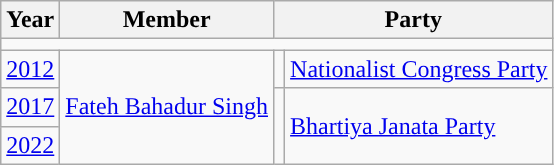<table class="wikitable">
<tr>
<th>Year</th>
<th scope="col">Member</th>
<th colspan="2">Party</th>
</tr>
<tr>
<td colspan="4"></td>
</tr>
<tr>
<td><a href='#'>2012</a></td>
<td rowspan="3"><a href='#'>Fateh Bahadur Singh</a></td>
<td style="background-color: "></td>
<td><a href='#'>Nationalist Congress Party</a></td>
</tr>
<tr>
<td><a href='#'>2017</a></td>
<td rowspan="2" style="background-color: "></td>
<td rowspan="2"><a href='#'>Bhartiya Janata Party</a></td>
</tr>
<tr>
<td><a href='#'>2022</a></td>
</tr>
</table>
